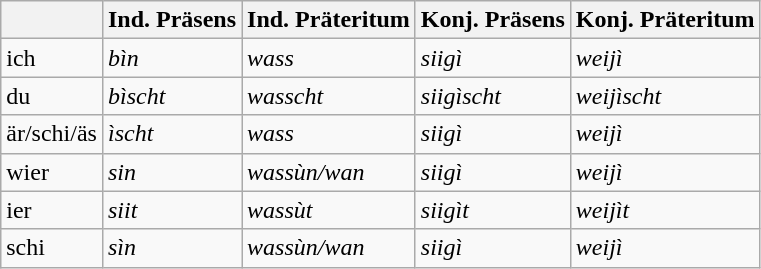<table class="wikitable">
<tr>
<th> </th>
<th>Ind. Präsens</th>
<th>Ind. Präteritum</th>
<th>Konj. Präsens</th>
<th>Konj. Präteritum</th>
</tr>
<tr ->
<td>ich</td>
<td><em>bìn</em></td>
<td><em>wass</em></td>
<td><em>siigì</em></td>
<td><em>weijì</em></td>
</tr>
<tr ->
<td>du</td>
<td><em>bìscht</em></td>
<td><em>wasscht</em></td>
<td><em>siigìscht</em></td>
<td><em>weijìscht</em></td>
</tr>
<tr ->
<td>är/schi/äs</td>
<td><em>ìscht</em></td>
<td><em>wass</em></td>
<td><em>siigì</em></td>
<td><em>weijì</em></td>
</tr>
<tr ->
<td>wier</td>
<td><em>sin</em></td>
<td><em>wassùn/wan</em></td>
<td><em>siigì</em></td>
<td><em>weijì</em></td>
</tr>
<tr ->
<td>ier</td>
<td><em>siit</em></td>
<td><em>wassùt</em></td>
<td><em>siigìt</em></td>
<td><em>weijìt</em></td>
</tr>
<tr ->
<td>schi</td>
<td><em>sìn</em></td>
<td><em>wassùn/wan</em></td>
<td><em>siigì</em></td>
<td><em>weijì</em></td>
</tr>
</table>
